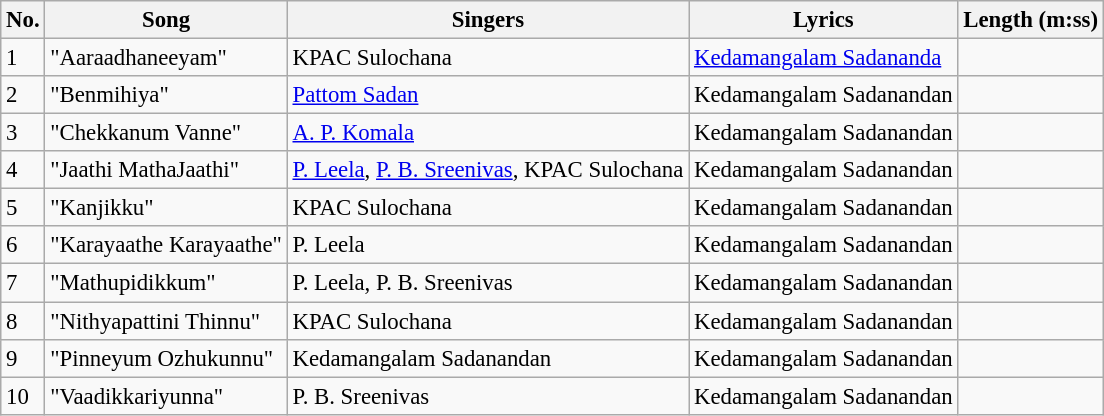<table class="wikitable" style="font-size:95%;">
<tr>
<th>No.</th>
<th>Song</th>
<th>Singers</th>
<th>Lyrics</th>
<th>Length (m:ss)</th>
</tr>
<tr>
<td>1</td>
<td>"Aaraadhaneeyam"</td>
<td>KPAC Sulochana</td>
<td><a href='#'>Kedamangalam Sadananda</a></td>
<td></td>
</tr>
<tr>
<td>2</td>
<td>"Benmihiya"</td>
<td><a href='#'>Pattom Sadan</a></td>
<td>Kedamangalam Sadanandan</td>
<td></td>
</tr>
<tr>
<td>3</td>
<td>"Chekkanum Vanne"</td>
<td><a href='#'>A. P. Komala</a></td>
<td>Kedamangalam Sadanandan</td>
<td></td>
</tr>
<tr>
<td>4</td>
<td>"Jaathi MathaJaathi"</td>
<td><a href='#'>P. Leela</a>, <a href='#'>P. B. Sreenivas</a>, KPAC Sulochana</td>
<td>Kedamangalam Sadanandan</td>
<td></td>
</tr>
<tr>
<td>5</td>
<td>"Kanjikku"</td>
<td>KPAC Sulochana</td>
<td>Kedamangalam Sadanandan</td>
<td></td>
</tr>
<tr>
<td>6</td>
<td>"Karayaathe Karayaathe"</td>
<td>P. Leela</td>
<td>Kedamangalam Sadanandan</td>
<td></td>
</tr>
<tr>
<td>7</td>
<td>"Mathupidikkum"</td>
<td>P. Leela, P. B. Sreenivas</td>
<td>Kedamangalam Sadanandan</td>
<td></td>
</tr>
<tr>
<td>8</td>
<td>"Nithyapattini Thinnu"</td>
<td>KPAC Sulochana</td>
<td>Kedamangalam Sadanandan</td>
<td></td>
</tr>
<tr>
<td>9</td>
<td>"Pinneyum Ozhukunnu"</td>
<td>Kedamangalam Sadanandan</td>
<td>Kedamangalam Sadanandan</td>
<td></td>
</tr>
<tr>
<td>10</td>
<td>"Vaadikkariyunna"</td>
<td>P. B. Sreenivas</td>
<td>Kedamangalam Sadanandan</td>
<td></td>
</tr>
</table>
